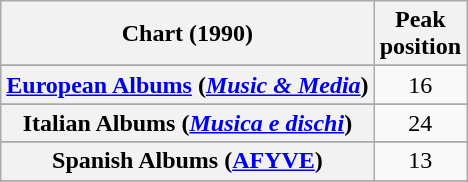<table class="wikitable sortable plainrowheaders" style="text-align:center">
<tr>
<th scope="col">Chart (1990)</th>
<th scope="col">Peak<br> position</th>
</tr>
<tr>
</tr>
<tr>
</tr>
<tr>
</tr>
<tr>
</tr>
<tr>
<th scope="row"><a href='#'>European Albums</a> (<em><a href='#'>Music & Media</a></em>)</th>
<td>16</td>
</tr>
<tr>
</tr>
<tr>
<th scope="row">Italian Albums (<em><a href='#'>Musica e dischi</a></em>)</th>
<td>24</td>
</tr>
<tr>
</tr>
<tr>
<th scope="row">Spanish Albums (<a href='#'>AFYVE</a>)</th>
<td>13</td>
</tr>
<tr>
</tr>
<tr>
</tr>
<tr>
</tr>
<tr>
</tr>
</table>
